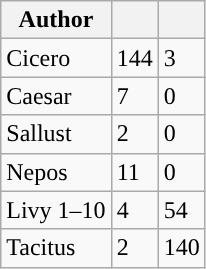<table class="wikitable" style='text-align: center"'>
<tr>
<th>Author</th>
<th></th>
<th></th>
</tr>
<tr>
<td>Cicero</td>
<td>144</td>
<td>3</td>
</tr>
<tr>
<td>Caesar</td>
<td>7</td>
<td>0</td>
</tr>
<tr>
<td>Sallust</td>
<td>2</td>
<td>0</td>
</tr>
<tr>
<td>Nepos</td>
<td>11</td>
<td>0</td>
</tr>
<tr>
<td>Livy 1–10</td>
<td>4</td>
<td>54</td>
</tr>
<tr>
<td>Tacitus</td>
<td>2</td>
<td>140</td>
</tr>
</table>
